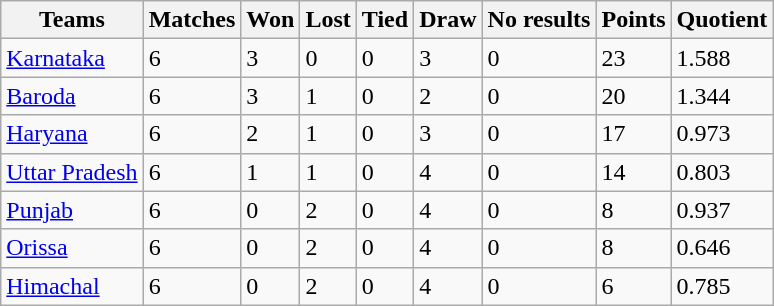<table class="wikitable sortable">
<tr>
<th>Teams</th>
<th>Matches</th>
<th>Won</th>
<th>Lost</th>
<th>Tied</th>
<th>Draw</th>
<th>No results</th>
<th>Points</th>
<th>Quotient</th>
</tr>
<tr>
<td><a href='#'>Karnataka</a></td>
<td>6</td>
<td>3</td>
<td>0</td>
<td>0</td>
<td>3</td>
<td>0</td>
<td>23</td>
<td>1.588</td>
</tr>
<tr>
<td><a href='#'>Baroda</a></td>
<td>6</td>
<td>3</td>
<td>1</td>
<td>0</td>
<td>2</td>
<td>0</td>
<td>20</td>
<td>1.344</td>
</tr>
<tr>
<td><a href='#'>Haryana</a></td>
<td>6</td>
<td>2</td>
<td>1</td>
<td>0</td>
<td>3</td>
<td>0</td>
<td>17</td>
<td>0.973</td>
</tr>
<tr>
<td><a href='#'>Uttar Pradesh</a></td>
<td>6</td>
<td>1</td>
<td>1</td>
<td>0</td>
<td>4</td>
<td>0</td>
<td>14</td>
<td>0.803</td>
</tr>
<tr>
<td><a href='#'>Punjab</a></td>
<td>6</td>
<td>0</td>
<td>2</td>
<td>0</td>
<td>4</td>
<td>0</td>
<td>8</td>
<td>0.937</td>
</tr>
<tr>
<td><a href='#'>Orissa</a></td>
<td>6</td>
<td>0</td>
<td>2</td>
<td>0</td>
<td>4</td>
<td>0</td>
<td>8</td>
<td>0.646</td>
</tr>
<tr>
<td><a href='#'>Himachal</a></td>
<td>6</td>
<td>0</td>
<td>2</td>
<td>0</td>
<td>4</td>
<td>0</td>
<td>6</td>
<td>0.785</td>
</tr>
</table>
